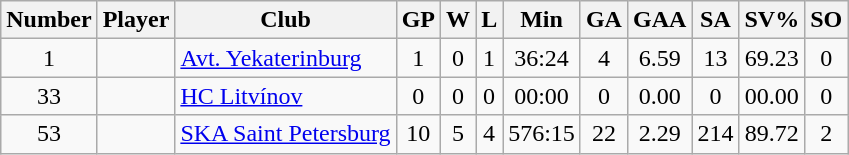<table class="wikitable sortable" style="text-align: center;">
<tr>
<th>Number</th>
<th>Player</th>
<th>Club</th>
<th>GP</th>
<th>W</th>
<th>L</th>
<th>Min</th>
<th>GA</th>
<th>GAA</th>
<th>SA</th>
<th>SV%</th>
<th>SO</th>
</tr>
<tr>
<td>1</td>
<td align=left></td>
<td align=left> <a href='#'>Avt. Yekaterinburg</a></td>
<td>1</td>
<td>0</td>
<td>1</td>
<td>36:24</td>
<td>4</td>
<td>6.59</td>
<td>13</td>
<td>69.23</td>
<td>0</td>
</tr>
<tr>
<td>33</td>
<td align=left></td>
<td align=left> <a href='#'>HC Litvínov</a></td>
<td>0</td>
<td>0</td>
<td>0</td>
<td>00:00</td>
<td>0</td>
<td>0.00</td>
<td>0</td>
<td>00.00</td>
<td>0</td>
</tr>
<tr>
<td>53</td>
<td align=left></td>
<td align=left> <a href='#'>SKA Saint Petersburg</a></td>
<td>10</td>
<td>5</td>
<td>4</td>
<td>576:15</td>
<td>22</td>
<td>2.29</td>
<td>214</td>
<td>89.72</td>
<td>2</td>
</tr>
</table>
